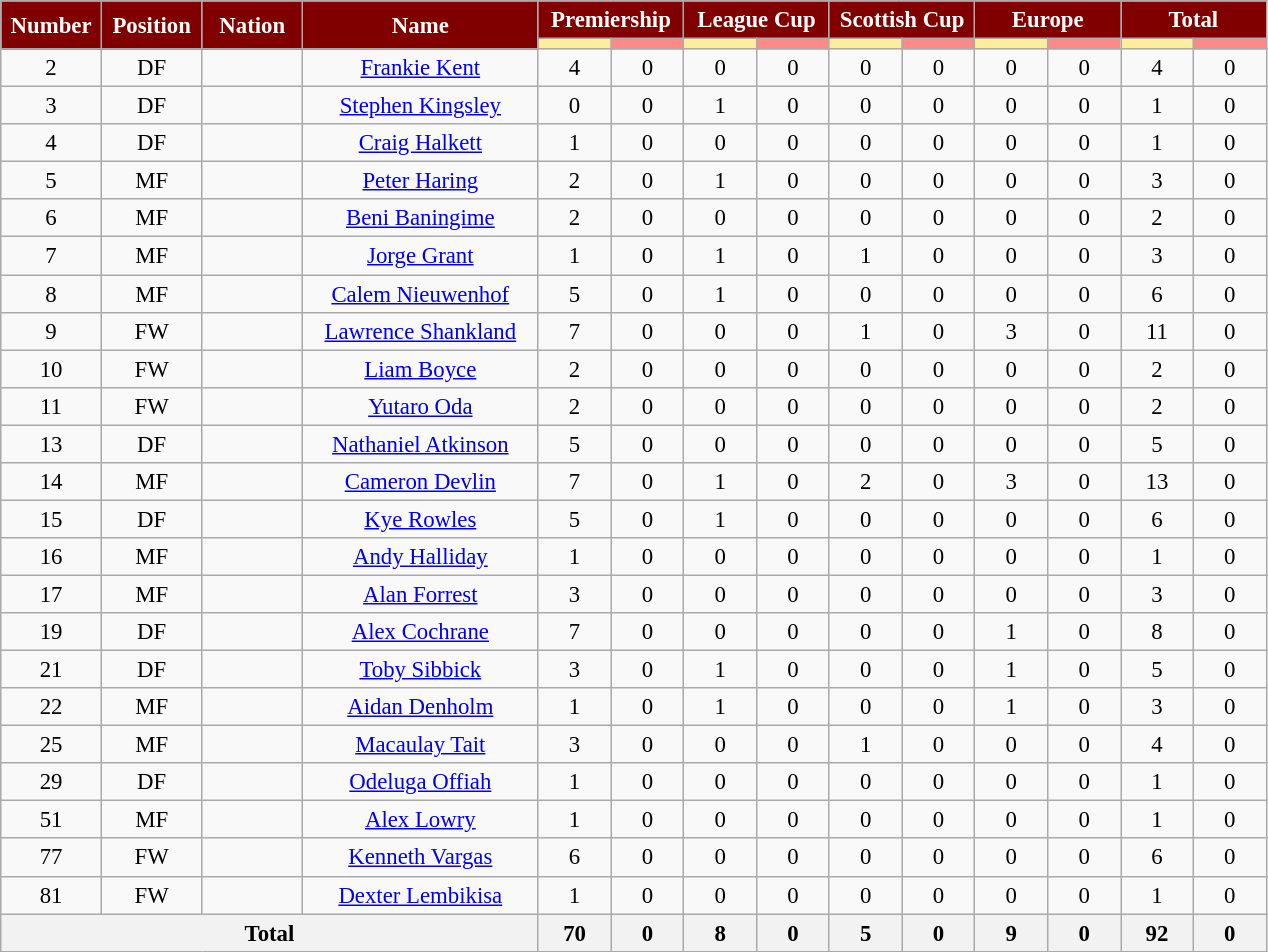<table class="wikitable" style="font-size: 95%; text-align: center;">
<tr>
<th style="background:maroon; color:white;" scope="col" rowspan="2" width=60 align="center">Number</th>
<th style="background:maroon; color:white;" scope="col" rowspan="2" width=60 align="center">Position</th>
<th style="background:maroon; color:white;" scope="col" rowspan="2" width=60 align="center">Nation</th>
<th style="background:maroon; color:white;" scope="col" rowspan="2" width=150 align="center">Name</th>
<th style="background:maroon; color:white;" scope="col" colspan="2" width=90 align="center">Premiership</th>
<th style="background:maroon; color:white;" scope="col" colspan="2" width=90 align="center">League Cup</th>
<th style="background:maroon; color:white;" scope="col" colspan="2" width=90 align="center">Scottish Cup</th>
<th style="background:maroon; color:white;" scope="col" colspan="2" width=90 align="center">Europe</th>
<th style="background:maroon; color:white;" scope="col" colspan="2" width=90 align="center">Total</th>
</tr>
<tr>
<th width=30 style="background: #FFEE99"></th>
<th width=30 style="background: #FF8888"></th>
<th width=30 style="background: #FFEE99"></th>
<th width=30 style="background: #FF8888"></th>
<th width=30 style="background: #FFEE99"></th>
<th width=30 style="background: #FF8888"></th>
<th width=30 style="background: #FFEE99"></th>
<th width=30 style="background: #FF8888"></th>
<th width=30 style="background: #FFEE99"></th>
<th width=30 style="background: #FF8888"></th>
</tr>
<tr>
<td>2</td>
<td>DF</td>
<td></td>
<td><a href='#'>Frankie Kent</a></td>
<td>4</td>
<td>0</td>
<td>0</td>
<td>0</td>
<td>0</td>
<td>0</td>
<td>0</td>
<td>0</td>
<td>4</td>
<td>0</td>
</tr>
<tr>
<td>3</td>
<td>DF</td>
<td></td>
<td><a href='#'>Stephen Kingsley</a></td>
<td>0</td>
<td>0</td>
<td>1</td>
<td>0</td>
<td>0</td>
<td>0</td>
<td>0</td>
<td>0</td>
<td>1</td>
<td>0</td>
</tr>
<tr>
<td>4</td>
<td>DF</td>
<td></td>
<td><a href='#'>Craig Halkett</a></td>
<td>1</td>
<td>0</td>
<td>0</td>
<td>0</td>
<td>0</td>
<td>0</td>
<td>0</td>
<td>0</td>
<td>1</td>
<td>0</td>
</tr>
<tr>
<td>5</td>
<td>MF</td>
<td></td>
<td><a href='#'>Peter Haring</a></td>
<td>2</td>
<td>0</td>
<td>1</td>
<td>0</td>
<td>0</td>
<td>0</td>
<td>0</td>
<td>0</td>
<td>3</td>
<td>0</td>
</tr>
<tr>
<td>6</td>
<td>MF</td>
<td></td>
<td><a href='#'>Beni Baningime</a></td>
<td>2</td>
<td>0</td>
<td>0</td>
<td>0</td>
<td>0</td>
<td>0</td>
<td>0</td>
<td>0</td>
<td>2</td>
<td>0</td>
</tr>
<tr>
<td>7</td>
<td>MF</td>
<td></td>
<td><a href='#'>Jorge Grant</a></td>
<td>1</td>
<td>0</td>
<td>1</td>
<td>0</td>
<td>1</td>
<td>0</td>
<td>0</td>
<td>0</td>
<td>3</td>
<td>0</td>
</tr>
<tr>
<td>8</td>
<td>MF</td>
<td></td>
<td><a href='#'>Calem Nieuwenhof</a></td>
<td>5</td>
<td>0</td>
<td>1</td>
<td>0</td>
<td>0</td>
<td>0</td>
<td>0</td>
<td>0</td>
<td>6</td>
<td>0</td>
</tr>
<tr>
<td>9</td>
<td>FW</td>
<td></td>
<td><a href='#'>Lawrence Shankland</a></td>
<td>7</td>
<td>0</td>
<td>0</td>
<td>0</td>
<td>1</td>
<td>0</td>
<td>3</td>
<td>0</td>
<td>11</td>
<td>0</td>
</tr>
<tr>
<td>10</td>
<td>FW</td>
<td></td>
<td><a href='#'>Liam Boyce</a></td>
<td>2</td>
<td>0</td>
<td>0</td>
<td>0</td>
<td>0</td>
<td>0</td>
<td>0</td>
<td>0</td>
<td>2</td>
<td>0</td>
</tr>
<tr>
<td>11</td>
<td>FW</td>
<td></td>
<td><a href='#'>Yutaro Oda</a></td>
<td>2</td>
<td>0</td>
<td>0</td>
<td>0</td>
<td>0</td>
<td>0</td>
<td>0</td>
<td>0</td>
<td>2</td>
<td>0</td>
</tr>
<tr>
<td>13</td>
<td>DF</td>
<td></td>
<td><a href='#'>Nathaniel Atkinson</a></td>
<td>5</td>
<td>0</td>
<td>0</td>
<td>0</td>
<td>0</td>
<td>0</td>
<td>0</td>
<td>0</td>
<td>5</td>
<td>0</td>
</tr>
<tr>
<td>14</td>
<td>MF</td>
<td></td>
<td><a href='#'>Cameron Devlin</a></td>
<td>7</td>
<td>0</td>
<td>1</td>
<td>0</td>
<td>2</td>
<td>0</td>
<td>3</td>
<td>0</td>
<td>13</td>
<td>0</td>
</tr>
<tr>
<td>15</td>
<td>DF</td>
<td></td>
<td><a href='#'>Kye Rowles</a></td>
<td>5</td>
<td>0</td>
<td>1</td>
<td>0</td>
<td>0</td>
<td>0</td>
<td>0</td>
<td>0</td>
<td>6</td>
<td>0</td>
</tr>
<tr>
<td>16</td>
<td>MF</td>
<td></td>
<td><a href='#'>Andy Halliday</a></td>
<td>1</td>
<td>0</td>
<td>0</td>
<td>0</td>
<td>0</td>
<td>0</td>
<td>0</td>
<td>0</td>
<td>1</td>
<td>0</td>
</tr>
<tr>
<td>17</td>
<td>MF</td>
<td></td>
<td><a href='#'>Alan Forrest</a></td>
<td>3</td>
<td>0</td>
<td>0</td>
<td>0</td>
<td>0</td>
<td>0</td>
<td>0</td>
<td>0</td>
<td>3</td>
<td>0</td>
</tr>
<tr>
<td>19</td>
<td>DF</td>
<td></td>
<td><a href='#'>Alex Cochrane</a></td>
<td>7</td>
<td>0</td>
<td>0</td>
<td>0</td>
<td>0</td>
<td>0</td>
<td>1</td>
<td>0</td>
<td>8</td>
<td>0</td>
</tr>
<tr>
<td>21</td>
<td>DF</td>
<td></td>
<td><a href='#'>Toby Sibbick</a></td>
<td>3</td>
<td>0</td>
<td>1</td>
<td>0</td>
<td>0</td>
<td>0</td>
<td>1</td>
<td>0</td>
<td>5</td>
<td>0</td>
</tr>
<tr>
<td>22</td>
<td>MF</td>
<td></td>
<td><a href='#'>Aidan Denholm</a></td>
<td>1</td>
<td>0</td>
<td>1</td>
<td>0</td>
<td>0</td>
<td>0</td>
<td>1</td>
<td>0</td>
<td>3</td>
<td>0</td>
</tr>
<tr>
<td>25</td>
<td>MF</td>
<td></td>
<td><a href='#'>Macaulay Tait</a></td>
<td>3</td>
<td>0</td>
<td>0</td>
<td>0</td>
<td>1</td>
<td>0</td>
<td>0</td>
<td>0</td>
<td>4</td>
<td>0</td>
</tr>
<tr>
<td>29</td>
<td>DF</td>
<td></td>
<td><a href='#'>Odeluga Offiah</a></td>
<td>1</td>
<td>0</td>
<td>0</td>
<td>0</td>
<td>0</td>
<td>0</td>
<td>0</td>
<td>0</td>
<td>1</td>
<td>0</td>
</tr>
<tr>
<td>51</td>
<td>MF</td>
<td></td>
<td><a href='#'>Alex Lowry</a></td>
<td>1</td>
<td>0</td>
<td>0</td>
<td>0</td>
<td>0</td>
<td>0</td>
<td>0</td>
<td>0</td>
<td>1</td>
<td>0</td>
</tr>
<tr>
<td>77</td>
<td>FW</td>
<td></td>
<td><a href='#'>Kenneth Vargas</a></td>
<td>6</td>
<td>0</td>
<td>0</td>
<td>0</td>
<td>0</td>
<td>0</td>
<td>0</td>
<td>0</td>
<td>6</td>
<td>0</td>
</tr>
<tr>
<td>81</td>
<td>FW</td>
<td></td>
<td><a href='#'>Dexter Lembikisa</a></td>
<td>1</td>
<td>0</td>
<td>0</td>
<td>0</td>
<td>0</td>
<td>0</td>
<td>0</td>
<td>0</td>
<td>1</td>
<td>0</td>
</tr>
<tr>
<th colspan=4>Total</th>
<th>70</th>
<th>0</th>
<th>8</th>
<th>0</th>
<th>5</th>
<th>0</th>
<th>9</th>
<th>0</th>
<th>92</th>
<th>0</th>
</tr>
</table>
